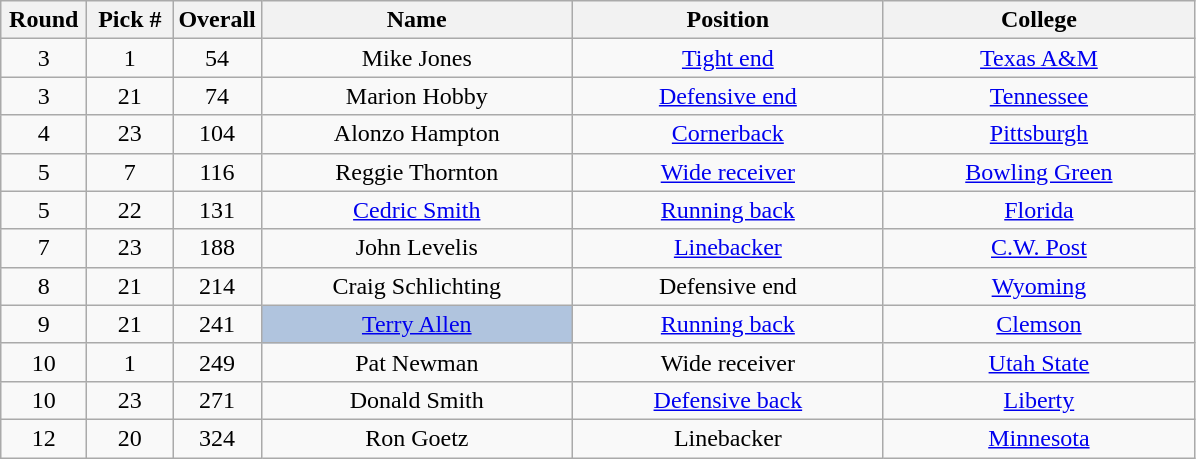<table class="wikitable sortable" style="text-align:center">
<tr>
<th width=50px>Round</th>
<th width=50px>Pick #</th>
<th width=50px>Overall</th>
<th width=200px>Name</th>
<th width=200px>Position</th>
<th width=200px>College</th>
</tr>
<tr>
<td>3</td>
<td>1</td>
<td>54</td>
<td>Mike Jones</td>
<td><a href='#'>Tight end</a></td>
<td><a href='#'>Texas A&M</a></td>
</tr>
<tr>
<td>3</td>
<td>21</td>
<td>74</td>
<td>Marion Hobby</td>
<td><a href='#'>Defensive end</a></td>
<td><a href='#'>Tennessee</a></td>
</tr>
<tr>
<td>4</td>
<td>23</td>
<td>104</td>
<td>Alonzo Hampton</td>
<td><a href='#'>Cornerback</a></td>
<td><a href='#'>Pittsburgh</a></td>
</tr>
<tr>
<td>5</td>
<td>7</td>
<td>116</td>
<td>Reggie Thornton</td>
<td><a href='#'>Wide receiver</a></td>
<td><a href='#'>Bowling Green</a></td>
</tr>
<tr>
<td>5</td>
<td>22</td>
<td>131</td>
<td><a href='#'>Cedric Smith</a></td>
<td><a href='#'>Running back</a></td>
<td><a href='#'>Florida</a></td>
</tr>
<tr>
<td>7</td>
<td>23</td>
<td>188</td>
<td>John Levelis</td>
<td><a href='#'>Linebacker</a></td>
<td><a href='#'>C.W. Post</a></td>
</tr>
<tr>
<td>8</td>
<td>21</td>
<td>214</td>
<td>Craig Schlichting</td>
<td>Defensive end</td>
<td><a href='#'>Wyoming</a></td>
</tr>
<tr>
<td>9</td>
<td>21</td>
<td>241</td>
<td bgcolor=lightsteelblue><a href='#'>Terry Allen</a></td>
<td><a href='#'>Running back</a></td>
<td><a href='#'>Clemson</a></td>
</tr>
<tr>
<td>10</td>
<td>1</td>
<td>249</td>
<td>Pat Newman</td>
<td>Wide receiver</td>
<td><a href='#'>Utah State</a></td>
</tr>
<tr>
<td>10</td>
<td>23</td>
<td>271</td>
<td>Donald Smith</td>
<td><a href='#'>Defensive back</a></td>
<td><a href='#'>Liberty</a></td>
</tr>
<tr>
<td>12</td>
<td>20</td>
<td>324</td>
<td>Ron Goetz</td>
<td>Linebacker</td>
<td><a href='#'>Minnesota</a></td>
</tr>
</table>
